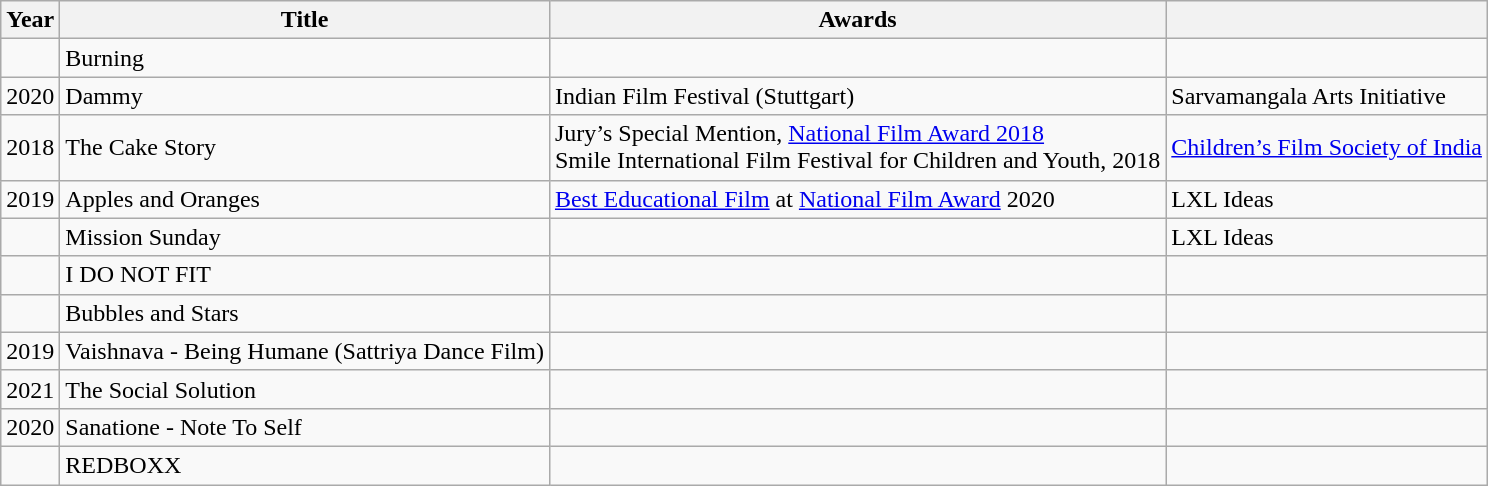<table class="wikitable">
<tr>
<th>Year</th>
<th>Title</th>
<th>Awards</th>
<th></th>
</tr>
<tr>
<td></td>
<td>Burning</td>
<td></td>
<td></td>
</tr>
<tr>
<td>2020</td>
<td>Dammy</td>
<td>Indian Film Festival (Stuttgart)</td>
<td>Sarvamangala Arts Initiative</td>
</tr>
<tr>
<td>2018</td>
<td>The Cake Story</td>
<td>Jury’s Special Mention, <a href='#'>National Film Award 2018</a><br>Smile International Film Festival for Children and Youth, 2018</td>
<td><a href='#'>Children’s Film Society of India</a></td>
</tr>
<tr>
<td>2019</td>
<td>Apples and Oranges</td>
<td><a href='#'>Best Educational Film</a> at <a href='#'>National Film Award</a> 2020</td>
<td>LXL Ideas</td>
</tr>
<tr>
<td></td>
<td>Mission Sunday</td>
<td></td>
<td>LXL Ideas</td>
</tr>
<tr>
<td></td>
<td>I DO NOT FIT</td>
<td></td>
<td></td>
</tr>
<tr>
<td></td>
<td>Bubbles and Stars</td>
<td></td>
<td></td>
</tr>
<tr>
<td>2019</td>
<td>Vaishnava - Being Humane (Sattriya Dance Film)</td>
<td></td>
<td></td>
</tr>
<tr>
<td>2021</td>
<td>The Social Solution</td>
<td></td>
<td></td>
</tr>
<tr>
<td>2020</td>
<td>Sanatione - Note To Self</td>
<td></td>
<td></td>
</tr>
<tr>
<td></td>
<td>REDBOXX</td>
<td></td>
<td></td>
</tr>
</table>
